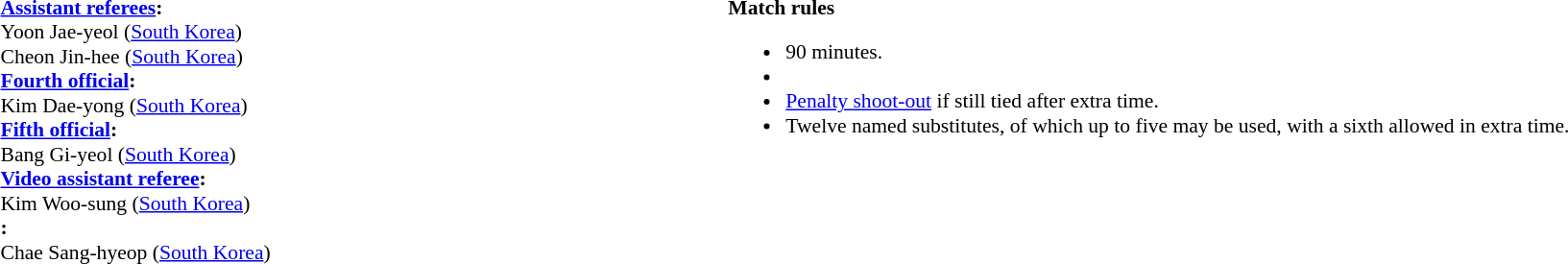<table style="width:100%; font-size:90%;">
<tr>
<td><br><strong><a href='#'>Assistant referees</a>:</strong>
<br>Yoon Jae-yeol (<a href='#'>South Korea</a>)
<br>Cheon Jin-hee (<a href='#'>South Korea</a>)
<br><strong><a href='#'>Fourth official</a>:</strong>
<br>Kim Dae-yong (<a href='#'>South Korea</a>)
<br><strong><a href='#'>Fifth official</a>:</strong>
<br>Bang Gi-yeol (<a href='#'>South Korea</a>)
<br><strong><a href='#'>Video assistant referee</a>:</strong>
<br>Kim Woo-sung (<a href='#'>South Korea</a>) 
<br><strong>:</strong>
<br>Chae Sang-hyeop (<a href='#'>South Korea</a>)</td>
<td style="width:60%; vertical-align:top;"><br><strong>Match rules</strong><ul><li>90 minutes.</li><li></li><li><a href='#'>Penalty shoot-out</a> if still tied after extra time.</li><li>Twelve named substitutes, of which up to five may be used, with a sixth allowed in extra time.</li></ul></td>
</tr>
</table>
